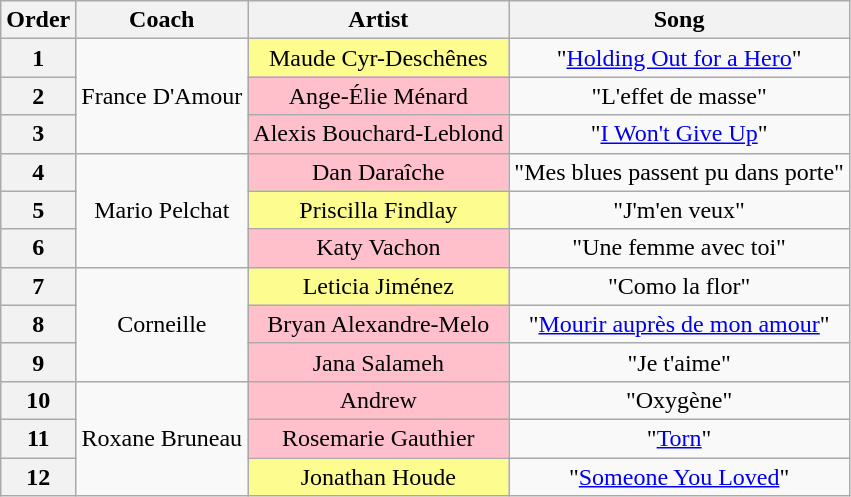<table class="wikitable sortable" style="text-align: center; width: 40 %;">
<tr>
<th>Order</th>
<th>Coach</th>
<th>Artist</th>
<th>Song</th>
</tr>
<tr>
<th><strong>1</strong></th>
<td rowspan="3">France D'Amour</td>
<td style="background:#fdfc8f">Maude Cyr-Deschênes</td>
<td>"<a href='#'>Holding Out for a Hero</a>"</td>
</tr>
<tr>
<th><strong>2</strong></th>
<td style="background:pink">Ange-Élie Ménard</td>
<td>"L'effet de masse"</td>
</tr>
<tr>
<th><strong>3</strong></th>
<td style="background:pink">Alexis Bouchard-Leblond</td>
<td>"<a href='#'>I Won't Give Up</a>"</td>
</tr>
<tr>
<th><strong>4</strong></th>
<td rowspan="3">Mario Pelchat</td>
<td style="background:pink">Dan Daraîche</td>
<td>"Mes blues passent pu dans porte"</td>
</tr>
<tr>
<th><strong>5</strong></th>
<td style="background:#fdfc8f">Priscilla Findlay</td>
<td>"J'm'en veux"</td>
</tr>
<tr>
<th><strong>6</strong></th>
<td style="background:pink">Katy Vachon</td>
<td>"Une femme avec toi"</td>
</tr>
<tr>
<th><strong>7</strong></th>
<td rowspan="3">Corneille</td>
<td style="background:#fdfc8f">Leticia Jiménez</td>
<td>"Como la flor"</td>
</tr>
<tr>
<th><strong>8</strong></th>
<td style="background:pink">Bryan Alexandre-Melo</td>
<td>"<a href='#'>Mourir auprès de mon amour</a>"</td>
</tr>
<tr>
<th><strong>9</strong></th>
<td style="background:pink">Jana Salameh</td>
<td>"Je t'aime"</td>
</tr>
<tr>
<th><strong>10</strong></th>
<td rowspan="3">Roxane Bruneau</td>
<td style="background:pink">Andrew</td>
<td>"Oxygène"</td>
</tr>
<tr>
<th><strong>11</strong></th>
<td style="background:pink">Rosemarie Gauthier</td>
<td>"<a href='#'>Torn</a>"</td>
</tr>
<tr>
<th><strong>12</strong></th>
<td style="background:#fdfc8f">Jonathan Houde</td>
<td>"<a href='#'>Someone You Loved</a>"</td>
</tr>
</table>
